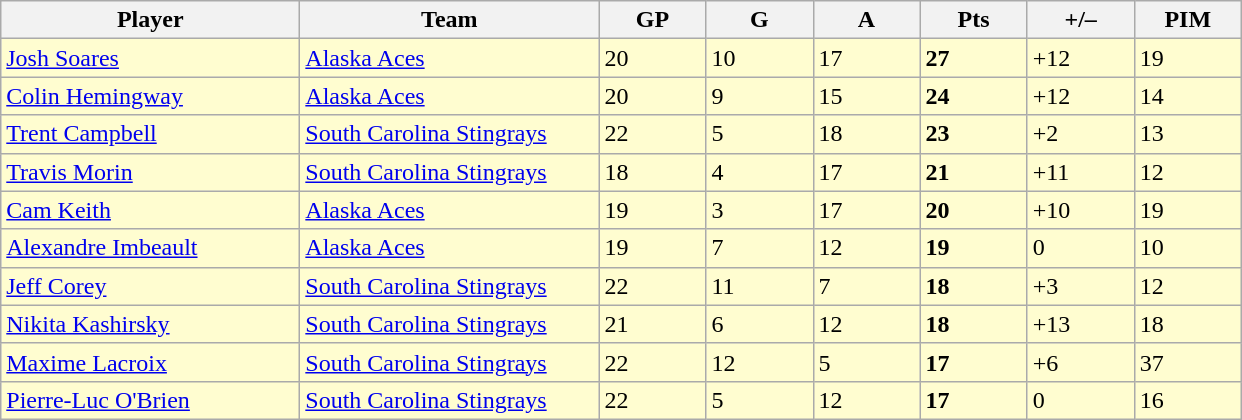<table class="wikitable sortable">
<tr>
<th style="width:12em">Player</th>
<th style="width:12em">Team</th>
<th style="width:4em">GP</th>
<th style="width:4em">G</th>
<th style="width:4em">A</th>
<th style="width:4em">Pts</th>
<th style="width:4em">+/–</th>
<th style="width:4em">PIM</th>
</tr>
<tr bgcolor=#FFFDD0>
<td><a href='#'>Josh Soares</a></td>
<td align=left><a href='#'>Alaska Aces</a></td>
<td>20</td>
<td>10</td>
<td>17</td>
<td><strong>27</strong></td>
<td>+12</td>
<td>19</td>
</tr>
<tr bgcolor=#FFFDD0>
<td><a href='#'>Colin Hemingway</a></td>
<td align=left><a href='#'>Alaska Aces</a></td>
<td>20</td>
<td>9</td>
<td>15</td>
<td><strong>24</strong></td>
<td>+12</td>
<td>14</td>
</tr>
<tr bgcolor=#FFFDD0>
<td><a href='#'>Trent Campbell</a></td>
<td align=left><a href='#'>South Carolina Stingrays</a></td>
<td>22</td>
<td>5</td>
<td>18</td>
<td><strong>23</strong></td>
<td>+2</td>
<td>13</td>
</tr>
<tr bgcolor=#FFFDD0>
<td><a href='#'>Travis Morin</a></td>
<td align=left><a href='#'>South Carolina Stingrays</a></td>
<td>18</td>
<td>4</td>
<td>17</td>
<td><strong>21</strong></td>
<td>+11</td>
<td>12</td>
</tr>
<tr bgcolor=#FFFDD0>
<td><a href='#'>Cam Keith</a></td>
<td align=left><a href='#'>Alaska Aces</a></td>
<td>19</td>
<td>3</td>
<td>17</td>
<td><strong>20</strong></td>
<td>+10</td>
<td>19</td>
</tr>
<tr bgcolor=#FFFDD0>
<td><a href='#'>Alexandre Imbeault</a></td>
<td align=left><a href='#'>Alaska Aces</a></td>
<td>19</td>
<td>7</td>
<td>12</td>
<td><strong>19</strong></td>
<td>0</td>
<td>10</td>
</tr>
<tr bgcolor=#FFFDD0>
<td><a href='#'>Jeff Corey</a></td>
<td align=left><a href='#'>South Carolina Stingrays</a></td>
<td>22</td>
<td>11</td>
<td>7</td>
<td><strong>18</strong></td>
<td>+3</td>
<td>12</td>
</tr>
<tr bgcolor=#FFFDD0>
<td><a href='#'>Nikita Kashirsky</a></td>
<td align=left><a href='#'>South Carolina Stingrays</a></td>
<td>21</td>
<td>6</td>
<td>12</td>
<td><strong>18</strong></td>
<td>+13</td>
<td>18</td>
</tr>
<tr bgcolor=#FFFDD0>
<td><a href='#'>Maxime Lacroix</a></td>
<td align=left><a href='#'>South Carolina Stingrays</a></td>
<td>22</td>
<td>12</td>
<td>5</td>
<td><strong>17</strong></td>
<td>+6</td>
<td>37</td>
</tr>
<tr bgcolor=#FFFDD0>
<td><a href='#'>Pierre-Luc O'Brien</a></td>
<td align=left><a href='#'>South Carolina Stingrays</a></td>
<td>22</td>
<td>5</td>
<td>12</td>
<td><strong>17</strong></td>
<td>0</td>
<td>16</td>
</tr>
</table>
